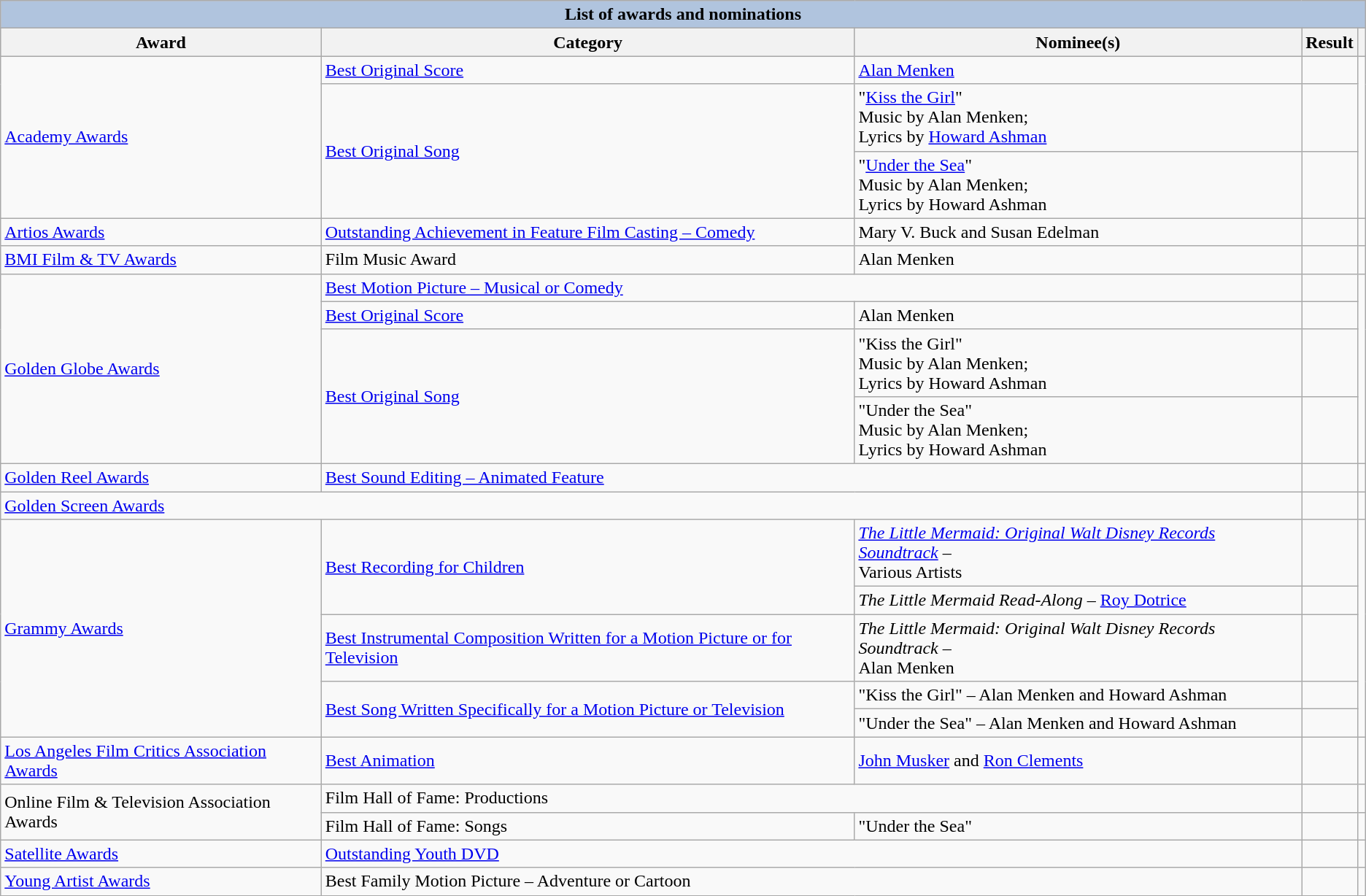<table class="wikitable plainrowheaders">
<tr style="background:#ccc; text-align:center;">
<th colspan="6" style="background: LightSteelBlue;">List of awards and nominations</th>
</tr>
<tr style="background:#ccc; text-align:center;">
<th>Award</th>
<th>Category</th>
<th>Nominee(s)</th>
<th>Result</th>
<th></th>
</tr>
<tr>
<td rowspan="3"><a href='#'>Academy Awards</a></td>
<td><a href='#'>Best Original Score</a></td>
<td><a href='#'>Alan Menken</a></td>
<td></td>
<td style="text-align:center;" rowspan="3"></td>
</tr>
<tr>
<td rowspan="2"><a href='#'>Best Original Song</a></td>
<td>"<a href='#'>Kiss the Girl</a>" <br> Music by Alan Menken; <br> Lyrics by <a href='#'>Howard Ashman</a></td>
<td></td>
</tr>
<tr>
<td>"<a href='#'>Under the Sea</a>" <br> Music by Alan Menken; <br> Lyrics by Howard Ashman</td>
<td></td>
</tr>
<tr>
<td><a href='#'>Artios Awards</a></td>
<td><a href='#'>Outstanding Achievement in Feature Film Casting – Comedy</a></td>
<td>Mary V. Buck and Susan Edelman</td>
<td></td>
<td style="text-align:center;"></td>
</tr>
<tr>
<td><a href='#'>BMI Film & TV Awards</a></td>
<td>Film Music Award</td>
<td>Alan Menken</td>
<td></td>
<td style="text-align:center;"></td>
</tr>
<tr>
<td rowspan="4"><a href='#'>Golden Globe Awards</a></td>
<td colspan="2"><a href='#'>Best Motion Picture – Musical or Comedy</a></td>
<td></td>
<td style="text-align:center;" rowspan="4"> <br> </td>
</tr>
<tr>
<td><a href='#'>Best Original Score</a></td>
<td>Alan Menken</td>
<td></td>
</tr>
<tr>
<td rowspan="2"><a href='#'>Best Original Song</a></td>
<td>"Kiss the Girl" <br> Music by Alan Menken; <br> Lyrics by Howard Ashman</td>
<td></td>
</tr>
<tr>
<td>"Under the Sea" <br> Music by Alan Menken; <br> Lyrics by Howard Ashman</td>
<td></td>
</tr>
<tr>
<td><a href='#'>Golden Reel Awards</a></td>
<td colspan="2"><a href='#'>Best Sound Editing – Animated Feature</a></td>
<td></td>
<td style="text-align:center;"></td>
</tr>
<tr>
<td colspan="3"><a href='#'>Golden Screen Awards</a></td>
<td></td>
<td style="text-align:center;"></td>
</tr>
<tr>
<td rowspan="5"><a href='#'>Grammy Awards</a></td>
<td rowspan="2"><a href='#'>Best Recording for Children</a></td>
<td><em><a href='#'>The Little Mermaid: Original Walt Disney Records Soundtrack</a></em> – <br> Various Artists</td>
<td></td>
<td style="text-align:center;" rowspan="5"></td>
</tr>
<tr>
<td><em>The Little Mermaid Read-Along</em> – <a href='#'>Roy Dotrice</a></td>
<td></td>
</tr>
<tr>
<td><a href='#'>Best Instrumental Composition Written for a Motion Picture or for Television</a></td>
<td><em>The Little Mermaid: Original Walt Disney Records Soundtrack</em> – <br> Alan Menken</td>
<td></td>
</tr>
<tr>
<td rowspan="2"><a href='#'>Best Song Written Specifically for a Motion Picture or Television</a></td>
<td>"Kiss the Girl" – Alan Menken and Howard Ashman</td>
<td></td>
</tr>
<tr>
<td>"Under the Sea" – Alan Menken and Howard Ashman</td>
<td></td>
</tr>
<tr>
<td><a href='#'>Los Angeles Film Critics Association Awards</a></td>
<td><a href='#'>Best Animation</a></td>
<td><a href='#'>John Musker</a> and <a href='#'>Ron Clements</a></td>
<td></td>
<td style="text-align:center;"></td>
</tr>
<tr>
<td rowspan="2">Online Film & Television Association Awards</td>
<td colspan="2">Film Hall of Fame: Productions</td>
<td></td>
<td style="text-align:center;"></td>
</tr>
<tr>
<td>Film Hall of Fame: Songs</td>
<td>"Under the Sea"</td>
<td></td>
<td style="text-align:center;"></td>
</tr>
<tr>
<td><a href='#'>Satellite Awards</a></td>
<td colspan="2"><a href='#'>Outstanding Youth DVD</a></td>
<td></td>
<td style="text-align:center;"></td>
</tr>
<tr>
<td><a href='#'>Young Artist Awards</a></td>
<td colspan="2">Best Family Motion Picture – Adventure or Cartoon</td>
<td></td>
<td style="text-align:center;"></td>
</tr>
</table>
